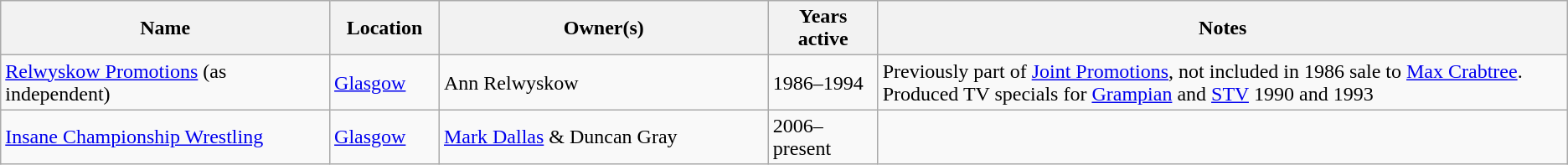<table class="wikitable sortable" style="text-align: left;">
<tr>
<th width="21%">Name</th>
<th width="7%">Location</th>
<th width="21%">Owner(s)</th>
<th width="7%">Years active</th>
<th width="55%">Notes</th>
</tr>
<tr>
<td><a href='#'>Relwyskow Promotions</a> (as independent)</td>
<td><a href='#'>Glasgow</a></td>
<td>Ann Relwyskow</td>
<td>1986–1994</td>
<td>Previously part of <a href='#'>Joint Promotions</a>, not included in 1986 sale to <a href='#'>Max Crabtree</a>.<br>Produced TV specials for <a href='#'>Grampian</a> and <a href='#'>STV</a> 1990 and 1993</td>
</tr>
<tr>
<td><a href='#'>Insane Championship Wrestling</a></td>
<td><a href='#'>Glasgow</a></td>
<td><a href='#'>Mark Dallas</a> & Duncan Gray</td>
<td>2006–present</td>
<td></td>
</tr>
</table>
